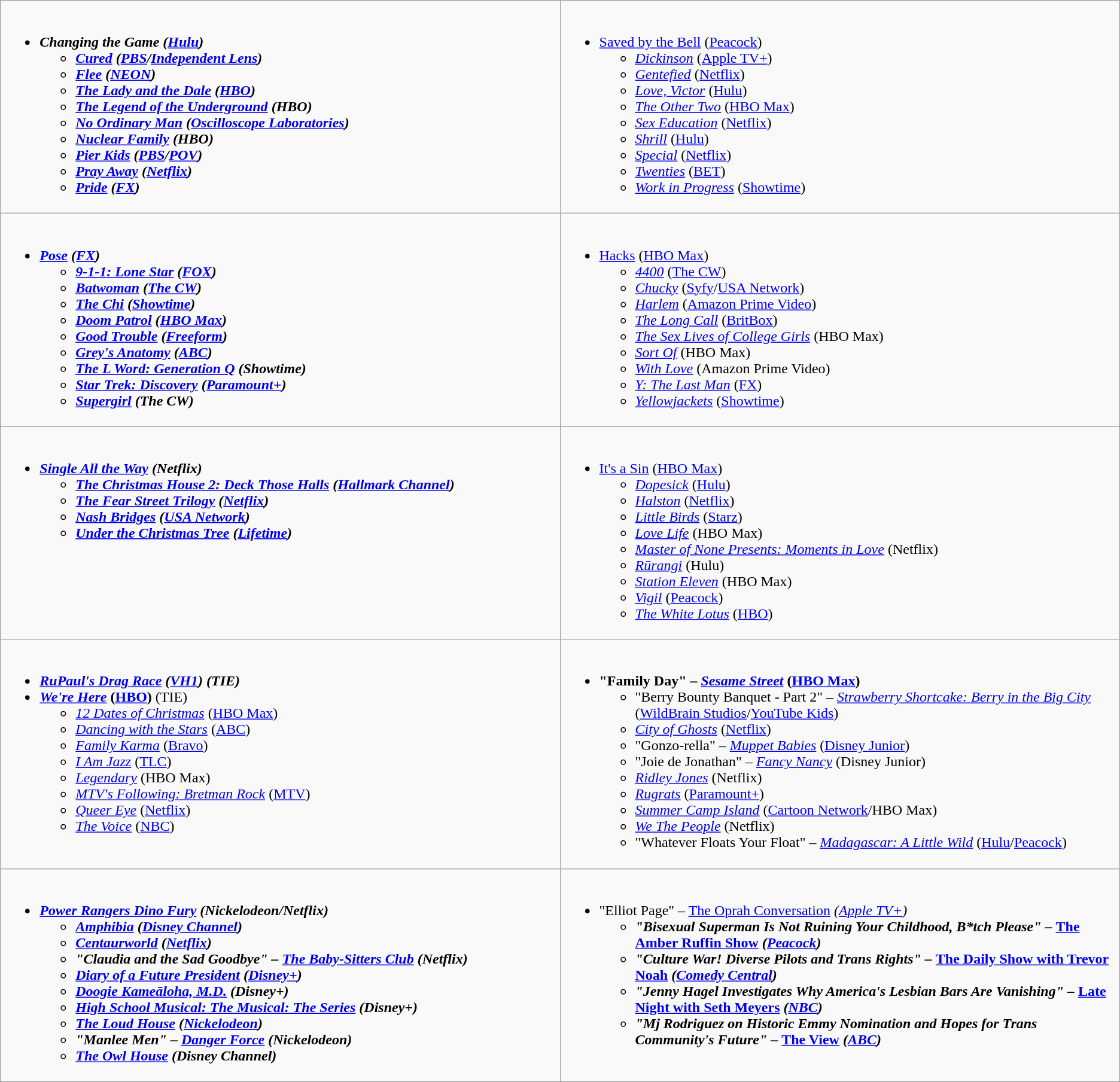<table class=wikitable>
<tr>
<td style="vertical-align:top; width:50%;"><br><ul><li><strong><em>Changing the Game<em> (<a href='#'>Hulu</a>)<strong><ul><li></em><a href='#'>Cured</a><em> (<a href='#'>PBS</a>/<a href='#'>Independent Lens</a>)</li><li></em><a href='#'>Flee</a><em> (<a href='#'>NEON</a>)</li><li></em><a href='#'>The Lady and the Dale</a><em> (<a href='#'>HBO</a>)</li><li></em><a href='#'>The Legend of the Underground</a><em> (HBO)</li><li></em><a href='#'>No Ordinary Man</a><em> (<a href='#'>Oscilloscope Laboratories</a>)</li><li></em><a href='#'>Nuclear Family</a><em> (HBO)</li><li></em><a href='#'>Pier Kids</a><em> (<a href='#'>PBS</a>/<a href='#'>POV</a>)</li><li></em><a href='#'>Pray Away</a><em> (<a href='#'>Netflix</a>)</li><li></em><a href='#'>Pride</a><em> (<a href='#'>FX</a>)</li></ul></li></ul></td>
<td style="vertical-align:top; width:50%;"><br><ul><li></em></strong><a href='#'>Saved by the Bell</a></em> (<a href='#'>Peacock</a>)</strong><ul><li><em><a href='#'>Dickinson</a></em> (<a href='#'>Apple TV+</a>)</li><li><em><a href='#'>Gentefied</a></em> (<a href='#'>Netflix</a>)</li><li><em><a href='#'>Love, Victor</a></em> (<a href='#'>Hulu</a>)</li><li><em><a href='#'>The Other Two</a></em> (<a href='#'>HBO Max</a>)</li><li><em><a href='#'>Sex Education</a></em> (<a href='#'>Netflix</a>)</li><li><em><a href='#'>Shrill</a></em> (<a href='#'>Hulu</a>)</li><li><em><a href='#'>Special</a></em> (<a href='#'>Netflix</a>)</li><li><em><a href='#'>Twenties</a></em> (<a href='#'>BET</a>)</li><li><em><a href='#'>Work in Progress</a></em> (<a href='#'>Showtime</a>)</li></ul></li></ul></td>
</tr>
<tr>
<td style="vertical-align:top; width:50%;"><br><ul><li><strong><em><a href='#'>Pose</a><em> (<a href='#'>FX</a>)<strong><ul><li></em><a href='#'>9-1-1: Lone Star</a><em> (<a href='#'>FOX</a>)</li><li></em><a href='#'>Batwoman</a><em> (<a href='#'>The CW</a>)</li><li></em><a href='#'>The Chi</a><em> (<a href='#'>Showtime</a>)</li><li></em><a href='#'>Doom Patrol</a><em> (<a href='#'>HBO Max</a>)</li><li></em><a href='#'>Good Trouble</a><em> (<a href='#'>Freeform</a>)</li><li></em><a href='#'>Grey's Anatomy</a><em> (<a href='#'>ABC</a>)</li><li></em><a href='#'>The L Word: Generation Q</a><em> (Showtime)</li><li></em><a href='#'>Star Trek: Discovery</a><em> (<a href='#'>Paramount+</a>)</li><li></em><a href='#'>Supergirl</a><em> (The CW)</li></ul></li></ul></td>
<td style="vertical-align:top; width:50%;"><br><ul><li></em></strong><a href='#'>Hacks</a></em> (<a href='#'>HBO Max</a>)</strong><ul><li><em><a href='#'>4400</a></em> (<a href='#'>The CW</a>)</li><li><em><a href='#'>Chucky</a></em> (<a href='#'>Syfy</a>/<a href='#'>USA Network</a>)</li><li><em><a href='#'>Harlem</a></em> (<a href='#'>Amazon Prime Video</a>)</li><li><em><a href='#'>The Long Call</a></em> (<a href='#'>BritBox</a>)</li><li><em><a href='#'>The Sex Lives of College Girls</a></em> (HBO Max)</li><li><em><a href='#'>Sort Of</a></em> (HBO Max)</li><li><em><a href='#'>With Love</a></em> (Amazon Prime Video)</li><li><em><a href='#'>Y: The Last Man</a></em> (<a href='#'>FX</a>)</li><li><em><a href='#'>Yellowjackets</a></em> (<a href='#'>Showtime</a>)</li></ul></li></ul></td>
</tr>
<tr>
<td style="vertical-align:top; width:50%;"><br><ul><li><strong><em><a href='#'>Single All the Way</a><em> (Netflix)<strong><ul><li></em><a href='#'>The Christmas House 2: Deck Those Halls</a><em> (<a href='#'>Hallmark Channel</a>)</li><li></em><a href='#'>The Fear Street Trilogy</a><em> (<a href='#'>Netflix</a>)</li><li></em><a href='#'>Nash Bridges</a><em> (<a href='#'>USA Network</a>)</li><li></em><a href='#'>Under the Christmas Tree</a><em> (<a href='#'>Lifetime</a>)</li></ul></li></ul></td>
<td style="vertical-align:top; width:50%;"><br><ul><li></em></strong><a href='#'>It's a Sin</a></em> (<a href='#'>HBO Max</a>)</strong><ul><li><em><a href='#'>Dopesick</a></em> (<a href='#'>Hulu</a>)</li><li><em><a href='#'>Halston</a></em> (<a href='#'>Netflix</a>)</li><li><em><a href='#'>Little Birds</a></em> (<a href='#'>Starz</a>)</li><li><em><a href='#'>Love Life</a></em> (HBO Max)</li><li><em><a href='#'>Master of None Presents: Moments in Love</a></em> (Netflix)</li><li><em><a href='#'>Rūrangi</a></em> (Hulu)</li><li><em><a href='#'>Station Eleven</a></em> (HBO Max)</li><li><em><a href='#'>Vigil</a></em> (<a href='#'>Peacock</a>)</li><li><em><a href='#'>The White Lotus</a></em> (<a href='#'>HBO</a>)</li></ul></li></ul></td>
</tr>
<tr>
<td style="vertical-align:top; width:50%;"><br><ul><li><strong><em><a href='#'>RuPaul's Drag Race</a><em> (<a href='#'>VH1</a>)<strong> (TIE)</li><li></em></strong><a href='#'>We're Here</a></em> (<a href='#'>HBO</a>)</strong> (TIE)<ul><li><em><a href='#'>12 Dates of Christmas</a></em> (<a href='#'>HBO Max</a>)</li><li><em><a href='#'>Dancing with the Stars</a></em> (<a href='#'>ABC</a>)</li><li><em><a href='#'>Family Karma</a></em> (<a href='#'>Bravo</a>)</li><li><em><a href='#'>I Am Jazz</a></em> (<a href='#'>TLC</a>)</li><li><em><a href='#'>Legendary</a></em> (HBO Max)</li><li><em><a href='#'>MTV's Following: Bretman Rock</a></em> (<a href='#'>MTV</a>)</li><li><em><a href='#'>Queer Eye</a></em> (<a href='#'>Netflix</a>)</li><li><em><a href='#'>The Voice</a></em> (<a href='#'>NBC</a>)</li></ul></li></ul></td>
<td style="vertical-align:top; width:50%;"><br><ul><li><strong>"Family Day" – <em><a href='#'>Sesame Street</a></em> (<a href='#'>HBO Max</a>)</strong><ul><li>"Berry Bounty Banquet - Part 2" – <em><a href='#'>Strawberry Shortcake: Berry in the Big City</a></em> (<a href='#'>WildBrain Studios</a>/<a href='#'>YouTube Kids</a>)</li><li><em><a href='#'>City of Ghosts</a></em> (<a href='#'>Netflix</a>)</li><li>"Gonzo-rella" – <em><a href='#'>Muppet Babies</a></em> (<a href='#'>Disney Junior</a>)</li><li>"Joie de Jonathan" – <em><a href='#'>Fancy Nancy</a></em> (Disney Junior)</li><li><em><a href='#'>Ridley Jones</a></em> (Netflix)</li><li><em><a href='#'>Rugrats</a></em> (<a href='#'>Paramount+</a>)</li><li><em><a href='#'>Summer Camp Island</a></em> (<a href='#'>Cartoon Network</a>/HBO Max)</li><li><em><a href='#'>We The People</a></em> (Netflix)</li><li>"Whatever Floats Your Float" – <em><a href='#'>Madagascar: A Little Wild</a></em> (<a href='#'>Hulu</a>/<a href='#'>Peacock</a>)</li></ul></li></ul></td>
</tr>
<tr>
<td style="vertical-align:top; width:50%;"><br><ul><li><strong><em><a href='#'>Power Rangers Dino Fury</a><em> (Nickelodeon/Netflix)<strong><ul><li></em><a href='#'>Amphibia</a><em> (<a href='#'>Disney Channel</a>)</li><li></em><a href='#'>Centaurworld</a><em> (<a href='#'>Netflix</a>)</li><li>"Claudia and the Sad Goodbye" – </em><a href='#'>The Baby-Sitters Club</a><em> (Netflix)</li><li></em><a href='#'>Diary of a Future President</a><em> (<a href='#'>Disney+</a>)</li><li></em><a href='#'>Doogie Kameāloha, M.D.</a><em> (Disney+)</li><li></em><a href='#'>High School Musical: The Musical: The Series</a><em> (Disney+)</li><li></em><a href='#'>The Loud House</a><em> (<a href='#'>Nickelodeon</a>)</li><li>"Manlee Men" – </em><a href='#'>Danger Force</a><em> (Nickelodeon)</li><li></em><a href='#'>The Owl House</a><em> (Disney Channel)</li></ul></li></ul></td>
<td style="vertical-align:top; width:50%;"><br><ul><li></strong>"Elliot Page" – </em><a href='#'>The Oprah Conversation</a><em> (<a href='#'>Apple TV+</a>)<strong><ul><li>"Bisexual Superman Is Not Ruining Your Childhood, B*tch Please" – </em><a href='#'>The Amber Ruffin Show</a><em> (<a href='#'>Peacock</a>)</li><li>"Culture War! Diverse Pilots and Trans Rights" – </em><a href='#'>The Daily Show with Trevor Noah</a><em> (<a href='#'>Comedy Central</a>)</li><li>"Jenny Hagel Investigates Why America's Lesbian Bars Are Vanishing" – </em><a href='#'>Late Night with Seth Meyers</a><em> (<a href='#'>NBC</a>)</li><li>"Mj Rodriguez on Historic Emmy Nomination and Hopes for Trans Community's Future" – </em><a href='#'>The View</a><em> (<a href='#'>ABC</a>)</li></ul></li></ul></td>
</tr>
</table>
